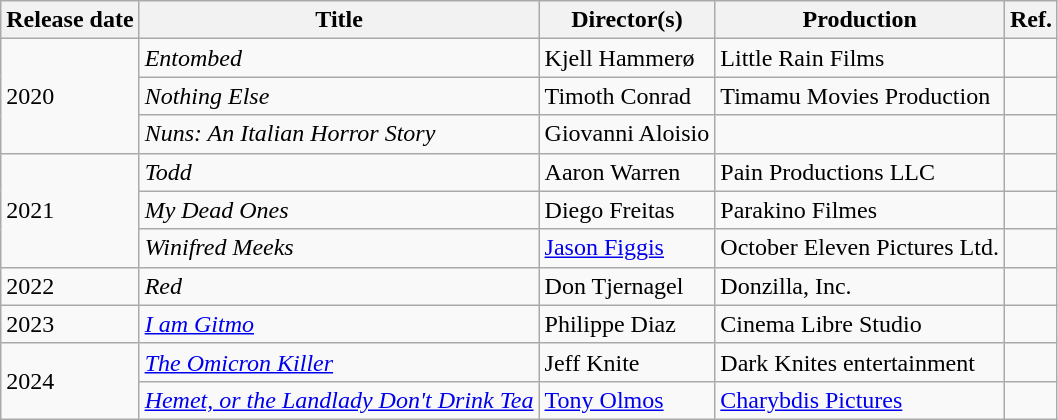<table class="wikitable">
<tr>
<th>Release date</th>
<th>Title</th>
<th>Director(s)</th>
<th>Production</th>
<th>Ref.</th>
</tr>
<tr>
<td rowspan="3">2020</td>
<td><em>Entombed</em></td>
<td>Kjell Hammerø</td>
<td>Little Rain Films</td>
<td></td>
</tr>
<tr>
<td><em>Nothing Else</em></td>
<td>Timoth Conrad</td>
<td>Timamu Movies Production</td>
<td></td>
</tr>
<tr>
<td><em>Nuns: An Italian Horror Story</em></td>
<td>Giovanni Aloisio</td>
<td></td>
<td></td>
</tr>
<tr>
<td rowspan="3">2021</td>
<td><em>Todd</em></td>
<td>Aaron Warren</td>
<td>Pain Productions LLC</td>
<td></td>
</tr>
<tr>
<td><em>My Dead Ones</em></td>
<td>Diego Freitas</td>
<td>Parakino Filmes</td>
<td></td>
</tr>
<tr>
<td><em>Winifred Meeks</em></td>
<td><a href='#'>Jason Figgis</a></td>
<td>October Eleven Pictures Ltd.</td>
<td></td>
</tr>
<tr>
<td>2022</td>
<td><em>Red</em></td>
<td>Don Tjernagel</td>
<td>Donzilla, Inc.</td>
<td></td>
</tr>
<tr>
<td>2023</td>
<td><em><a href='#'>I am Gitmo</a></em></td>
<td>Philippe Diaz</td>
<td>Cinema Libre Studio</td>
<td></td>
</tr>
<tr>
<td rowspan="2">2024</td>
<td><em><a href='#'>The Omicron Killer</a></em></td>
<td>Jeff Knite</td>
<td>Dark Knites entertainment</td>
<td></td>
</tr>
<tr>
<td><em><a href='#'>Hemet, or the Landlady Don't Drink Tea</a></em></td>
<td><a href='#'>Tony Olmos</a></td>
<td><a href='#'>Charybdis Pictures</a></td>
<td></td>
</tr>
</table>
